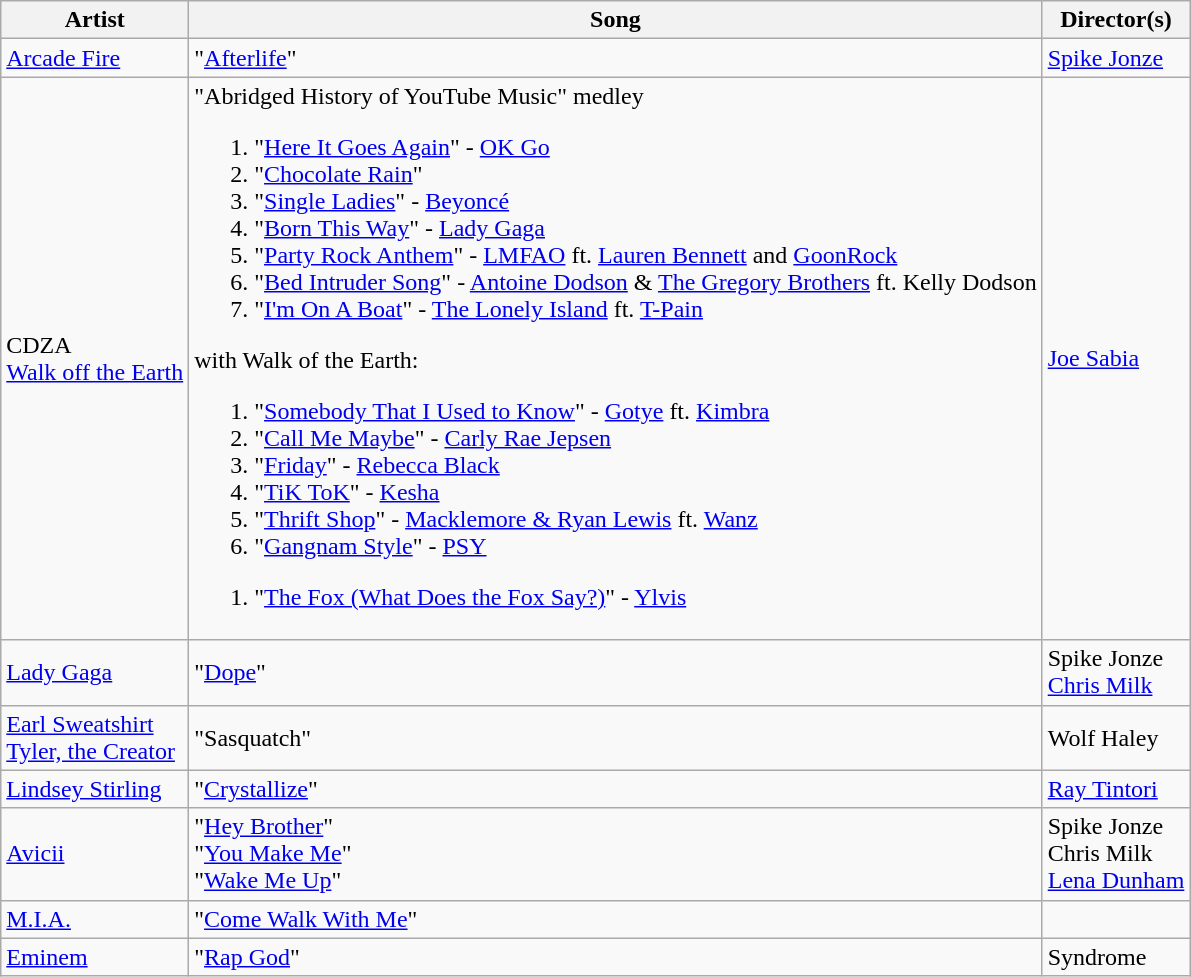<table class="wikitable">
<tr>
<th>Artist</th>
<th>Song</th>
<th>Director(s)</th>
</tr>
<tr>
<td><a href='#'>Arcade Fire</a></td>
<td>"<a href='#'>Afterlife</a>"</td>
<td><a href='#'>Spike Jonze</a></td>
</tr>
<tr>
<td>CDZA<br><a href='#'>Walk off the Earth</a></td>
<td>"Abridged History of YouTube Music" <span>medley</span><br><ol><li>"<a href='#'>Here It Goes Again</a>" - <a href='#'>OK Go</a></li><li>"<a href='#'>Chocolate Rain</a>" </li><li>"<a href='#'>Single Ladies</a>" - <a href='#'>Beyoncé</a></li><li>"<a href='#'>Born This Way</a>" - <a href='#'>Lady Gaga</a></li><li>"<a href='#'>Party Rock Anthem</a>" - <a href='#'>LMFAO</a> ft. <a href='#'>Lauren Bennett</a> and <a href='#'>GoonRock</a></li><li>"<a href='#'>Bed Intruder Song</a>" - <a href='#'>Antoine Dodson</a> & <a href='#'>The Gregory Brothers</a> ft. Kelly Dodson</li><li>"<a href='#'>I'm On A Boat</a>" - <a href='#'>The Lonely Island</a> ft. <a href='#'>T-Pain</a> </li></ol><span>with Walk of the Earth:</span><ol><li>"<a href='#'>Somebody That I Used to Know</a>" - <a href='#'>Gotye</a> ft. <a href='#'>Kimbra</a></li><li>"<a href='#'>Call Me Maybe</a>" - <a href='#'>Carly Rae Jepsen</a></li><li>"<a href='#'>Friday</a>" - <a href='#'>Rebecca Black</a></li><li>"<a href='#'>TiK ToK</a>" - <a href='#'>Kesha</a></li><li>"<a href='#'>Thrift Shop</a>" - <a href='#'>Macklemore & Ryan Lewis</a> ft. <a href='#'>Wanz</a></li><li>"<a href='#'>Gangnam Style</a>" - <a href='#'>PSY</a></li></ol><ol><li>"<a href='#'>The Fox (What Does the Fox Say?)</a>" - <a href='#'>Ylvis</a></li></ol></td>
<td><a href='#'>Joe Sabia</a> </td>
</tr>
<tr>
<td><a href='#'>Lady Gaga</a></td>
<td>"<a href='#'>Dope</a>"</td>
<td>Spike Jonze<br><a href='#'>Chris Milk</a></td>
</tr>
<tr>
<td><a href='#'>Earl Sweatshirt</a><br><a href='#'>Tyler, the Creator</a></td>
<td>"Sasquatch"</td>
<td>Wolf Haley </td>
</tr>
<tr>
<td><a href='#'>Lindsey Stirling</a></td>
<td>"<a href='#'>Crystallize</a>"</td>
<td><a href='#'>Ray Tintori</a> </td>
</tr>
<tr>
<td><a href='#'>Avicii</a></td>
<td>"<a href='#'>Hey Brother</a>"<br>"<a href='#'>You Make Me</a>"<br>"<a href='#'>Wake Me Up</a>"</td>
<td>Spike Jonze<br>Chris Milk<br><a href='#'>Lena Dunham</a> </td>
</tr>
<tr>
<td><a href='#'>M.I.A.</a></td>
<td>"<a href='#'>Come Walk With Me</a>"</td>
<td> </td>
</tr>
<tr>
<td><a href='#'>Eminem</a></td>
<td>"<a href='#'>Rap God</a>"</td>
<td>Syndrome </td>
</tr>
</table>
